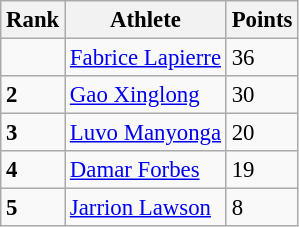<table class="wikitable" style="border-collapse: collapse; font-size: 95%;">
<tr>
<th>Rank</th>
<th>Athlete</th>
<th>Points</th>
</tr>
<tr>
<td></td>
<td><a href='#'>Fabrice Lapierre</a></td>
<td>36</td>
</tr>
<tr>
<td><strong>2</strong></td>
<td><a href='#'>Gao Xinglong</a></td>
<td>30</td>
</tr>
<tr>
<td><strong>3</strong></td>
<td><a href='#'>Luvo Manyonga</a></td>
<td>20</td>
</tr>
<tr>
<td><strong>4</strong></td>
<td><a href='#'>Damar Forbes</a></td>
<td>19</td>
</tr>
<tr>
<td><strong>5</strong></td>
<td><a href='#'>Jarrion Lawson</a></td>
<td>8</td>
</tr>
</table>
